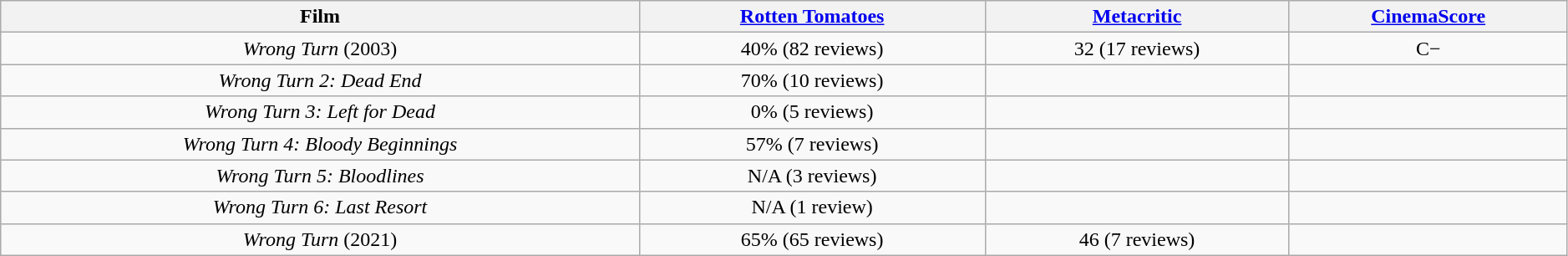<table class="wikitable" style="width:99%; text-align:center;">
<tr>
<th>Film</th>
<th><a href='#'>Rotten Tomatoes</a></th>
<th><a href='#'>Metacritic</a></th>
<th><a href='#'>CinemaScore</a></th>
</tr>
<tr>
<td><em>Wrong Turn</em> (2003)</td>
<td>40% (82 reviews)</td>
<td>32 (17 reviews)</td>
<td>C−</td>
</tr>
<tr>
<td><em>Wrong Turn 2: Dead End</em></td>
<td>70% (10 reviews)</td>
<td></td>
<td></td>
</tr>
<tr>
<td><em>Wrong Turn 3: Left for Dead</em></td>
<td>0% (5 reviews)</td>
<td></td>
<td></td>
</tr>
<tr>
<td><em>Wrong Turn 4: Bloody Beginnings</em></td>
<td>57% (7 reviews)</td>
<td></td>
<td></td>
</tr>
<tr>
<td><em>Wrong Turn 5: Bloodlines</em></td>
<td>N/A (3 reviews)</td>
<td></td>
<td></td>
</tr>
<tr>
<td><em>Wrong Turn 6: Last Resort</em></td>
<td>N/A (1 review)</td>
<td></td>
<td></td>
</tr>
<tr>
<td><em>Wrong Turn</em> (2021)</td>
<td>65% (65 reviews)</td>
<td>46 (7 reviews)</td>
<td></td>
</tr>
</table>
